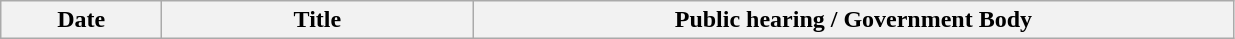<table class="wikitable">
<tr>
<th scope="col" width="100">Date</th>
<th scope="col" width="200">Title</th>
<th scope="col" width="500">Public hearing / Government Body</th>
</tr>
</table>
